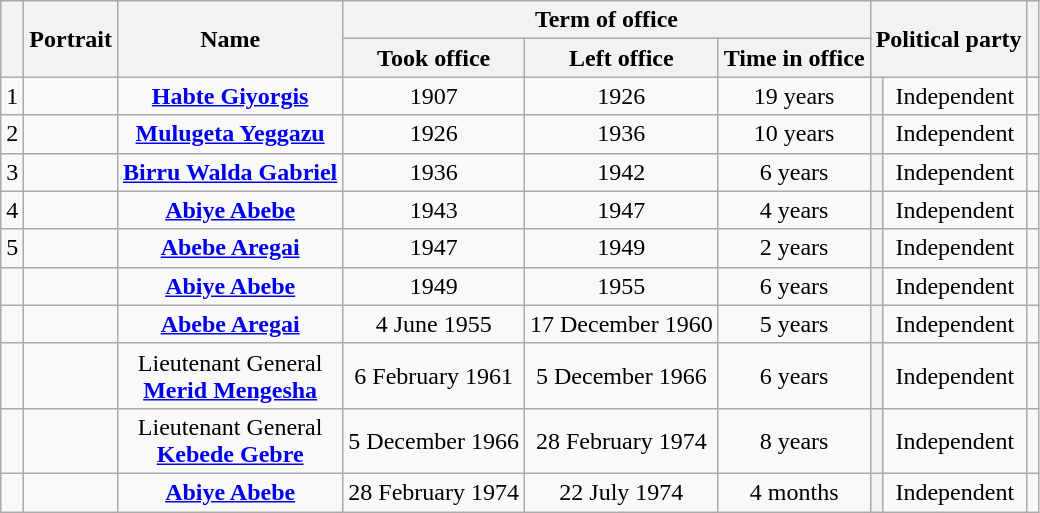<table class="wikitable" style="text-align:center">
<tr>
<th rowspan="2"></th>
<th rowspan="2">Portrait</th>
<th rowspan="2">Name<br></th>
<th colspan="3">Term of office</th>
<th colspan="2" rowspan="2">Political party</th>
<th rowspan="2"></th>
</tr>
<tr>
<th>Took office</th>
<th>Left office</th>
<th>Time in office</th>
</tr>
<tr>
<td>1</td>
<td></td>
<td><strong><a href='#'>Habte Giyorgis</a></strong></td>
<td>1907</td>
<td>1926</td>
<td>19 years</td>
<th></th>
<td>Independent</td>
<td></td>
</tr>
<tr>
<td>2</td>
<td></td>
<td><strong><a href='#'>Mulugeta Yeggazu</a></strong></td>
<td>1926</td>
<td>1936</td>
<td>10 years</td>
<th></th>
<td>Independent</td>
<td></td>
</tr>
<tr>
<td>3</td>
<td></td>
<td><strong><a href='#'>Birru Walda Gabriel</a></strong></td>
<td>1936</td>
<td>1942</td>
<td>6 years</td>
<th></th>
<td>Independent</td>
<td></td>
</tr>
<tr>
<td>4</td>
<td></td>
<td><strong><a href='#'>Abiye Abebe</a></strong></td>
<td>1943</td>
<td>1947</td>
<td>4 years</td>
<th></th>
<td>Independent</td>
<td></td>
</tr>
<tr>
<td>5</td>
<td></td>
<td><strong><a href='#'>Abebe Aregai</a></strong></td>
<td>1947</td>
<td>1949</td>
<td>2 years</td>
<th></th>
<td>Independent</td>
<td></td>
</tr>
<tr>
<td></td>
<td></td>
<td><strong><a href='#'>Abiye Abebe</a></strong></td>
<td>1949</td>
<td>1955</td>
<td>6 years</td>
<th></th>
<td>Independent</td>
<td></td>
</tr>
<tr>
<td></td>
<td></td>
<td><strong><a href='#'>Abebe Aregai</a></strong></td>
<td>4 June 1955</td>
<td>17 December 1960</td>
<td>5 years</td>
<th></th>
<td>Independent</td>
<td></td>
</tr>
<tr>
<td></td>
<td></td>
<td>Lieutenant General<br><strong><a href='#'>Merid Mengesha</a></strong></td>
<td>6 February 1961</td>
<td>5 December 1966</td>
<td>6 years</td>
<th></th>
<td>Independent</td>
<td></td>
</tr>
<tr>
<td></td>
<td></td>
<td>Lieutenant General<br><strong><a href='#'>Kebede Gebre</a></strong></td>
<td>5 December 1966</td>
<td>28 February 1974</td>
<td>8 years</td>
<th></th>
<td>Independent</td>
<td></td>
</tr>
<tr>
<td></td>
<td></td>
<td><strong><a href='#'>Abiye Abebe</a></strong></td>
<td>28 February 1974</td>
<td>22 July 1974</td>
<td>4 months</td>
<th></th>
<td>Independent</td>
<td></td>
</tr>
</table>
